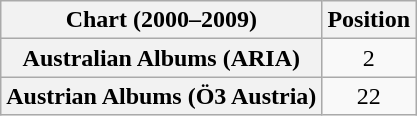<table class="wikitable sortable plainrowheaders" style="text-align:center;">
<tr>
<th scope="col">Chart (2000–2009)</th>
<th scope="col">Position</th>
</tr>
<tr>
<th scope="row">Australian Albums (ARIA)</th>
<td>2</td>
</tr>
<tr>
<th scope="row">Austrian Albums (Ö3 Austria)</th>
<td>22</td>
</tr>
</table>
